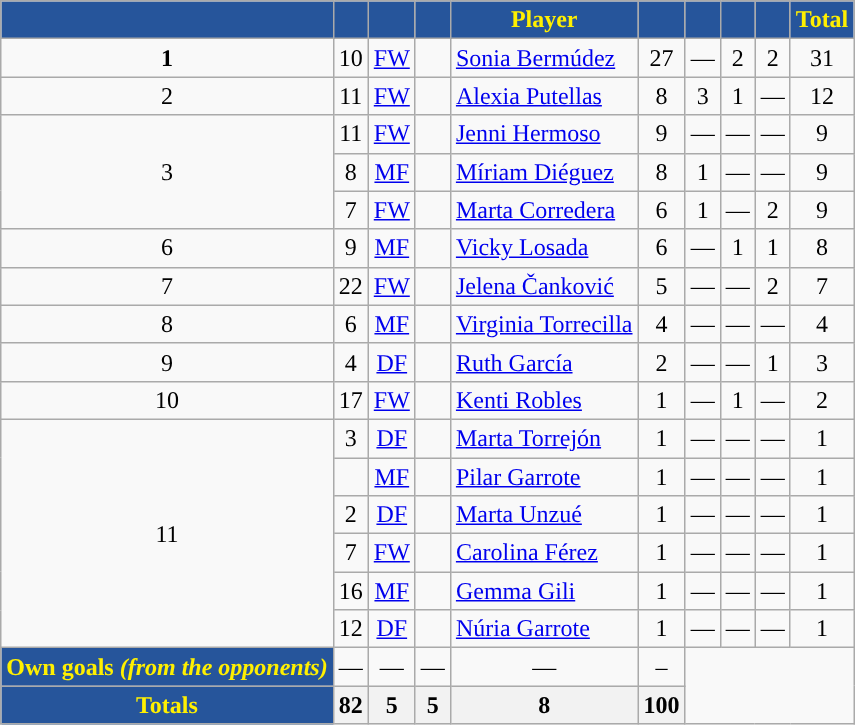<table class="wikitable" style="text-align:center;">
<tr>
<th style="background:#26559B; color:#FFF000; "></th>
<th style="background:#26559B; color:#FFF000; "></th>
<th style="background:#26559B; color:#FFF000; "></th>
<th style="background:#26559B; color:#FFF000; "></th>
<th style="background:#26559B; color:#FFF000; ">Player</th>
<th style="background:#26559B; color:#FFF000; "></th>
<th style="background:#26559B; color:#FFF000; "></th>
<th style="background:#26559B; color:#FFF000; "></th>
<th style="background:#26559B; color:#FFF000; "></th>
<th style="background:#26559B; color:#FFF000; ">Total</th>
</tr>
<tr>
<td><strong>1</strong></td>
<td>10</td>
<td><a href='#'>FW</a></td>
<td></td>
<td align="left"><a href='#'>Sonia Bermúdez</a></td>
<td>27</td>
<td>—</td>
<td>2</td>
<td>2</td>
<td>31</td>
</tr>
<tr>
<td>2</td>
<td>11</td>
<td><a href='#'>FW</a></td>
<td></td>
<td align="left"><a href='#'>Alexia Putellas</a></td>
<td>8</td>
<td>3</td>
<td>1</td>
<td>—</td>
<td>12</td>
</tr>
<tr>
<td rowspan="3">3</td>
<td>11</td>
<td><a href='#'>FW</a></td>
<td></td>
<td align="left"><a href='#'>Jenni Hermoso</a></td>
<td>9</td>
<td>—</td>
<td>—</td>
<td>—</td>
<td>9</td>
</tr>
<tr>
<td>8</td>
<td><a href='#'>MF</a></td>
<td></td>
<td align="left"><a href='#'>Míriam Diéguez</a></td>
<td>8</td>
<td>1</td>
<td>—</td>
<td>—</td>
<td>9</td>
</tr>
<tr>
<td>7</td>
<td><a href='#'>FW</a></td>
<td></td>
<td align="left"><a href='#'>Marta Corredera</a></td>
<td>6</td>
<td>1</td>
<td>—</td>
<td>2</td>
<td>9</td>
</tr>
<tr>
<td>6</td>
<td>9</td>
<td><a href='#'>MF</a></td>
<td></td>
<td align="left"><a href='#'>Vicky Losada</a></td>
<td>6</td>
<td>—</td>
<td>1</td>
<td>1</td>
<td>8</td>
</tr>
<tr>
<td>7</td>
<td>22</td>
<td><a href='#'>FW</a></td>
<td></td>
<td align="left"><a href='#'>Jelena Čanković</a></td>
<td>5</td>
<td>—</td>
<td>—</td>
<td>2</td>
<td>7</td>
</tr>
<tr>
<td>8</td>
<td>6</td>
<td><a href='#'>MF</a></td>
<td></td>
<td align="left"><a href='#'>Virginia Torrecilla</a></td>
<td>4</td>
<td>—</td>
<td>—</td>
<td>—</td>
<td>4</td>
</tr>
<tr>
<td>9</td>
<td>4</td>
<td><a href='#'>DF</a></td>
<td></td>
<td align="left"><a href='#'>Ruth García</a></td>
<td>2</td>
<td>—</td>
<td>—</td>
<td>1</td>
<td>3</td>
</tr>
<tr>
<td>10</td>
<td>17</td>
<td><a href='#'>FW</a></td>
<td></td>
<td align="left"><a href='#'>Kenti Robles</a></td>
<td>1</td>
<td>—</td>
<td>1</td>
<td>—</td>
<td>2</td>
</tr>
<tr>
<td rowspan="6">11</td>
<td>3</td>
<td><a href='#'>DF</a></td>
<td></td>
<td align="left"><a href='#'>Marta Torrejón</a></td>
<td>1</td>
<td>—</td>
<td>—</td>
<td>—</td>
<td>1</td>
</tr>
<tr>
<td></td>
<td><a href='#'>MF</a></td>
<td></td>
<td align="left"><a href='#'>Pilar Garrote</a></td>
<td>1</td>
<td>—</td>
<td>—</td>
<td>—</td>
<td>1</td>
</tr>
<tr>
<td>2</td>
<td><a href='#'>DF</a></td>
<td></td>
<td align="left"><a href='#'>Marta Unzué</a></td>
<td>1</td>
<td>—</td>
<td>—</td>
<td>—</td>
<td>1</td>
</tr>
<tr>
<td>7</td>
<td><a href='#'>FW</a></td>
<td></td>
<td align="left"><a href='#'>Carolina Férez</a></td>
<td>1</td>
<td>—</td>
<td>—</td>
<td>—</td>
<td>1</td>
</tr>
<tr>
<td>16</td>
<td><a href='#'>MF</a></td>
<td></td>
<td align="left"><a href='#'>Gemma Gili</a></td>
<td>1</td>
<td>—</td>
<td>—</td>
<td>—</td>
<td>1</td>
</tr>
<tr>
<td>12</td>
<td><a href='#'>DF</a></td>
<td></td>
<td align="left"><a href='#'>Núria Garrote</a></td>
<td>1</td>
<td>—</td>
<td>—</td>
<td>—</td>
<td>1</td>
</tr>
<tr>
<td style="background:#26559B; color:#FFF000; "><strong>Own goals <em>(from the opponents)<strong><em></td>
<td>—</td>
<td>—</td>
<td>—</td>
<td>—</td>
<td>–</td>
</tr>
<tr>
<th style="background:#26559B; color:#FFF000; "></strong>Totals<strong></th>
<th>82</th>
<th>5</th>
<th>5</th>
<th>8</th>
<th>100</th>
</tr>
</table>
